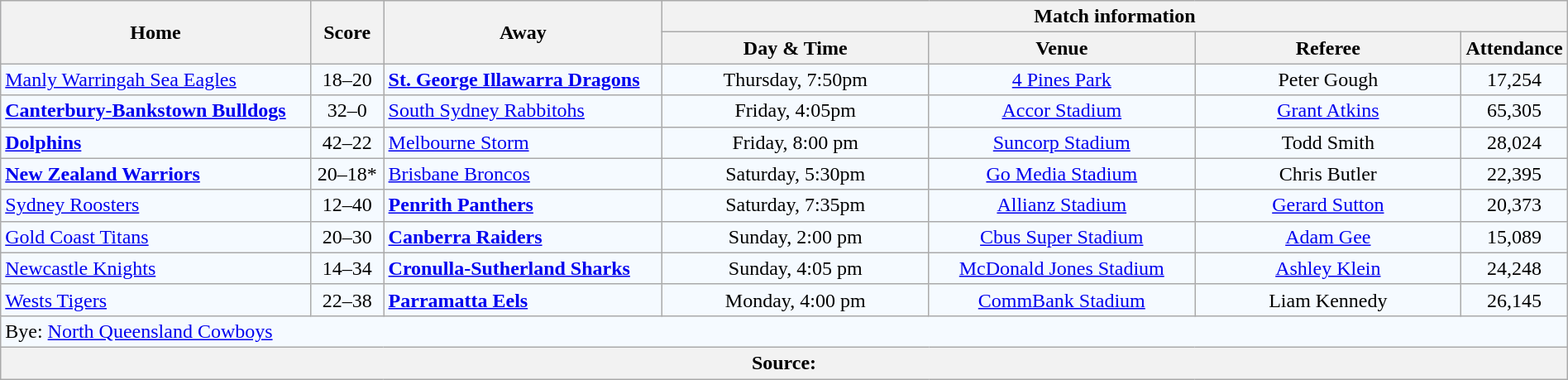<table class="wikitable" style="border-collapse:collapse; text-align:center; width:100%;">
<tr style="text-align:center; background:#f5faff;"  style="background:#c1d8ff;">
<th rowspan="2">Home</th>
<th rowspan="2">Score</th>
<th rowspan="2">Away</th>
<th colspan="4">Match information</th>
</tr>
<tr>
<th width="17%">Day & Time</th>
<th width="17%">Venue</th>
<th width="17%">Referee</th>
<th width="5%">Attendance</th>
</tr>
<tr style="text-align:center; background:#f5faff;">
<td align="left"> <a href='#'>Manly Warringah Sea Eagles</a></td>
<td>18–20</td>
<td align="left"><strong> <a href='#'>St. George Illawarra Dragons</a></strong></td>
<td>Thursday, 7:50pm</td>
<td><a href='#'>4 Pines Park</a></td>
<td>Peter Gough</td>
<td>17,254</td>
</tr>
<tr style="text-align:center; background:#f5faff;">
<td align="left"><strong> <a href='#'>Canterbury-Bankstown Bulldogs</a></strong></td>
<td>32–0</td>
<td align="left"> <a href='#'>South Sydney Rabbitohs</a></td>
<td>Friday, 4:05pm</td>
<td><a href='#'>Accor Stadium</a></td>
<td><a href='#'>Grant Atkins</a></td>
<td>65,305</td>
</tr>
<tr style="text-align:center; background:#f5faff;">
<td align="left"><strong> <a href='#'>Dolphins</a></strong></td>
<td>42–22</td>
<td align="left"> <a href='#'>Melbourne Storm</a></td>
<td>Friday, 8:00 pm</td>
<td><a href='#'>Suncorp Stadium</a></td>
<td>Todd Smith</td>
<td>28,024</td>
</tr>
<tr style="text-align:center; background:#f5faff;">
<td align="left"><strong> <a href='#'>New Zealand Warriors</a></strong></td>
<td>20–18*</td>
<td align="left"> <a href='#'>Brisbane Broncos</a></td>
<td>Saturday, 5:30pm</td>
<td><a href='#'>Go Media Stadium</a></td>
<td>Chris Butler</td>
<td>22,395</td>
</tr>
<tr style="text-align:center; background:#f5faff;">
<td align="left"> <a href='#'>Sydney Roosters</a></td>
<td>12–40</td>
<td align="left"><strong> <a href='#'>Penrith Panthers</a></strong></td>
<td>Saturday, 7:35pm</td>
<td><a href='#'>Allianz Stadium</a></td>
<td><a href='#'>Gerard Sutton</a></td>
<td>20,373</td>
</tr>
<tr style="text-align:center; background:#f5faff;">
<td align="left"> <a href='#'>Gold Coast Titans</a></td>
<td>20–30</td>
<td align="left"><strong> <a href='#'>Canberra Raiders</a></strong></td>
<td>Sunday, 2:00 pm</td>
<td><a href='#'>Cbus Super Stadium</a></td>
<td><a href='#'>Adam Gee</a></td>
<td>15,089</td>
</tr>
<tr style="text-align:center; background:#f5faff;">
<td align="left"> <a href='#'>Newcastle Knights</a></td>
<td>14–34</td>
<td align="left"><strong> <a href='#'>Cronulla-Sutherland Sharks</a></strong></td>
<td>Sunday, 4:05 pm</td>
<td><a href='#'>McDonald Jones Stadium</a></td>
<td><a href='#'>Ashley Klein</a></td>
<td>24,248</td>
</tr>
<tr style="text-align:center; background:#f5faff;">
<td align="left"> <a href='#'>Wests Tigers</a></td>
<td>22–38</td>
<td align="left"><strong> <a href='#'>Parramatta Eels</a></strong></td>
<td>Monday, 4:00 pm</td>
<td><a href='#'>CommBank Stadium</a></td>
<td>Liam Kennedy</td>
<td>26,145</td>
</tr>
<tr style="text-align:center; background:#f5faff;">
<td colspan="7" align="left">Bye:  <a href='#'>North Queensland Cowboys</a></td>
</tr>
<tr>
<th colspan="7" align="left">Source:</th>
</tr>
</table>
